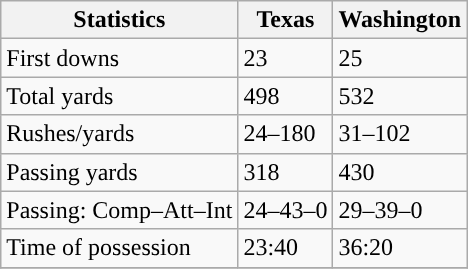<table class="wikitable" style="float: left;">
<tr>
<th>Statistics</th>
<th>Texas</th>
<th>Washington</th>
</tr>
<tr>
<td>First downs</td>
<td>23</td>
<td>25</td>
</tr>
<tr>
<td>Total yards</td>
<td>498</td>
<td>532</td>
</tr>
<tr>
<td>Rushes/yards</td>
<td>24–180</td>
<td>31–102</td>
</tr>
<tr>
<td>Passing yards</td>
<td>318</td>
<td>430</td>
</tr>
<tr>
<td>Passing: Comp–Att–Int</td>
<td>24–43–0</td>
<td>29–39–0</td>
</tr>
<tr>
<td>Time of possession</td>
<td>23:40</td>
<td>36:20</td>
</tr>
<tr>
</tr>
</table>
